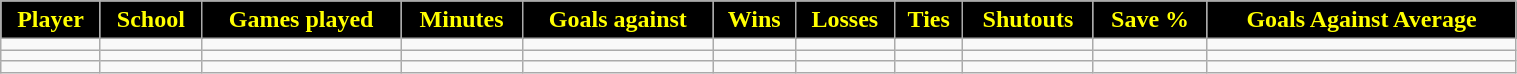<table class="wikitable" style="width:80%;">
<tr style="text-align:center; background:black; color:yellow;">
<td><strong>Player</strong></td>
<td><strong>School</strong></td>
<td><strong>Games played</strong></td>
<td><strong>Minutes</strong></td>
<td><strong>Goals against</strong></td>
<td><strong>Wins</strong></td>
<td><strong>Losses</strong></td>
<td><strong>Ties</strong></td>
<td><strong>Shutouts</strong></td>
<td><strong>Save %</strong></td>
<td><strong>Goals Against Average</strong></td>
</tr>
<tr style="text-align:center;" bgcolor="">
<td></td>
<td></td>
<td></td>
<td></td>
<td></td>
<td></td>
<td></td>
<td></td>
<td></td>
<td></td>
<td></td>
</tr>
<tr style="text-align:center;" bgcolor="">
<td></td>
<td></td>
<td></td>
<td></td>
<td></td>
<td></td>
<td></td>
<td></td>
<td></td>
<td></td>
<td></td>
</tr>
<tr style="text-align:center;" bgcolor="">
<td></td>
<td></td>
<td></td>
<td></td>
<td></td>
<td></td>
<td></td>
<td></td>
<td></td>
<td></td>
<td></td>
</tr>
</table>
